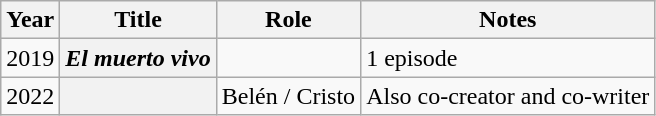<table class="wikitable plainrowheaders sortable">
<tr>
<th scope="col">Year</th>
<th scope="col">Title</th>
<th scope="col">Role</th>
<th scope="col">Notes</th>
</tr>
<tr>
<td>2019</td>
<th scope="row"><em>El muerto vivo</em></th>
<td></td>
<td>1 episode</td>
</tr>
<tr>
<td>2022</td>
<th scope="row"><em></em></th>
<td>Belén / Cristo</td>
<td>Also co-creator and co-writer</td>
</tr>
</table>
